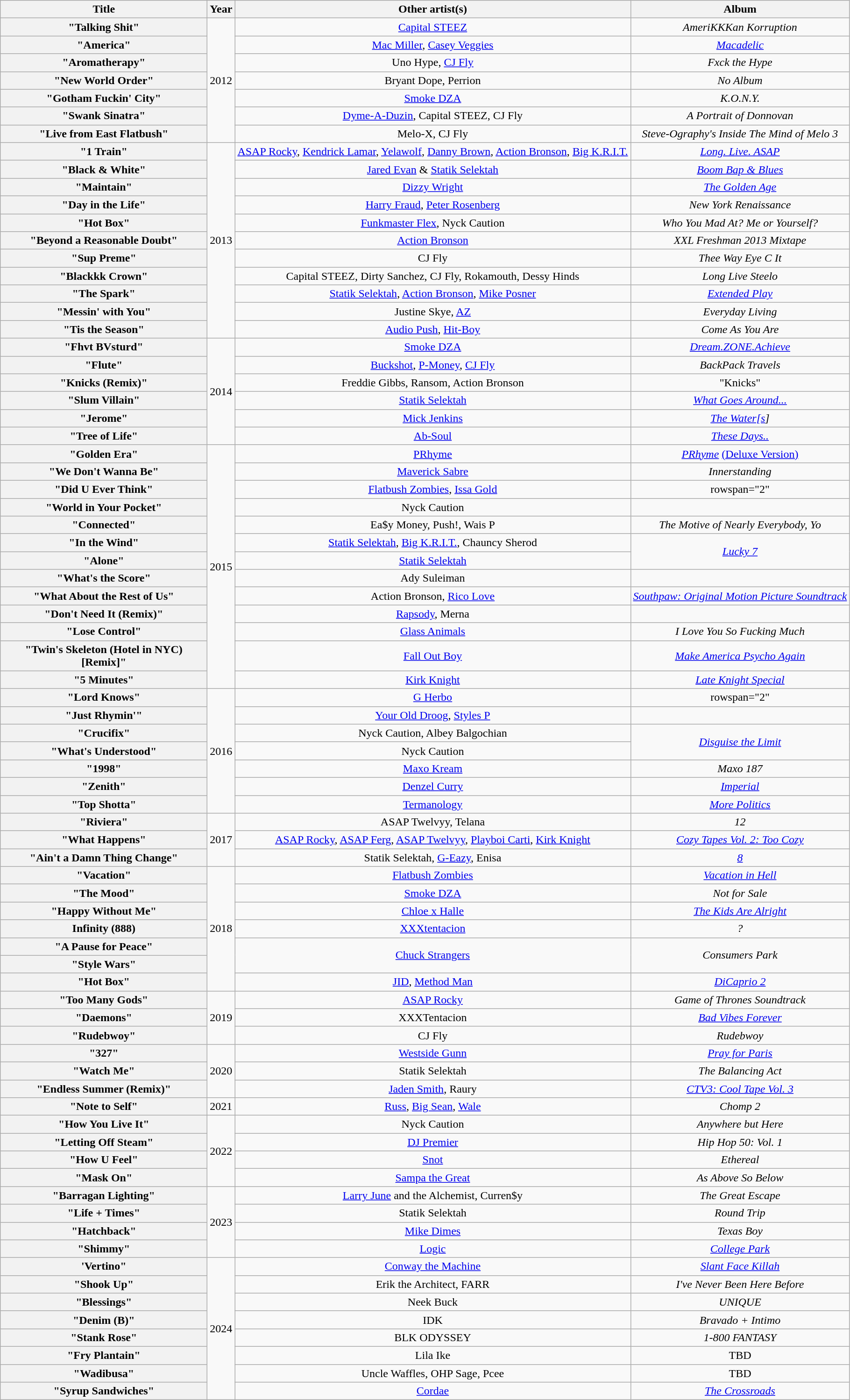<table class="wikitable sortable plainrowheaders" style="text-align:center;">
<tr>
<th scope="col" style="width:18em;">Title</th>
<th scope="col">Year</th>
<th scope="col">Other artist(s)</th>
<th scope="col">Album</th>
</tr>
<tr>
<th scope="row">"Talking Shit"</th>
<td rowspan="7">2012</td>
<td><a href='#'>Capital STEEZ</a></td>
<td><em>AmeriKKKan Korruption</em></td>
</tr>
<tr>
<th scope="row">"America"</th>
<td><a href='#'>Mac Miller</a>, <a href='#'>Casey Veggies</a></td>
<td><em><a href='#'>Macadelic</a></em></td>
</tr>
<tr>
<th scope="row">"Aromatherapy"</th>
<td>Uno Hype, <a href='#'>CJ Fly</a></td>
<td><em>Fxck the Hype</em></td>
</tr>
<tr>
<th scope="row">"New World Order"</th>
<td>Bryant Dope, Perrion</td>
<td><em>No Album</em></td>
</tr>
<tr>
<th scope="row">"Gotham Fuckin' City"</th>
<td><a href='#'>Smoke DZA</a></td>
<td><em>K.O.N.Y.</em></td>
</tr>
<tr>
<th scope="row">"Swank Sinatra"</th>
<td><a href='#'>Dyme-A-Duzin</a>, Capital STEEZ, CJ Fly</td>
<td><em>A Portrait of Donnovan</em></td>
</tr>
<tr>
<th scope="row">"Live from East Flatbush"</th>
<td>Melo-X, CJ Fly</td>
<td><em>Steve-Ography's Inside The Mind of Melo 3</em></td>
</tr>
<tr>
<th scope="row">"1 Train"</th>
<td rowspan="11">2013</td>
<td><a href='#'>ASAP Rocky</a>, <a href='#'>Kendrick Lamar</a>, <a href='#'>Yelawolf</a>, <a href='#'>Danny Brown</a>, <a href='#'>Action Bronson</a>, <a href='#'>Big K.R.I.T.</a></td>
<td><em><a href='#'>Long. Live. ASAP</a></em></td>
</tr>
<tr>
<th scope="row">"Black & White"</th>
<td><a href='#'>Jared Evan</a> & <a href='#'>Statik Selektah</a></td>
<td><em><a href='#'>Boom Bap & Blues</a></em></td>
</tr>
<tr>
<th scope="row">"Maintain"</th>
<td><a href='#'>Dizzy Wright</a></td>
<td><em><a href='#'>The Golden Age</a></em></td>
</tr>
<tr>
<th scope="row">"Day in the Life"</th>
<td><a href='#'>Harry Fraud</a>, <a href='#'>Peter Rosenberg</a></td>
<td><em>New York Renaissance</em></td>
</tr>
<tr>
<th scope="row">"Hot Box"</th>
<td><a href='#'>Funkmaster Flex</a>, Nyck Caution</td>
<td><em>Who You Mad At? Me or Yourself?</em></td>
</tr>
<tr>
<th scope="row">"Beyond a Reasonable Doubt"</th>
<td><a href='#'>Action Bronson</a></td>
<td><em>XXL Freshman 2013 Mixtape</em></td>
</tr>
<tr>
<th scope="row">"Sup Preme"</th>
<td>CJ Fly</td>
<td><em>Thee Way Eye C It</em></td>
</tr>
<tr>
<th scope="row">"Blackkk Crown"</th>
<td>Capital STEEZ, Dirty Sanchez, CJ Fly, Rokamouth, Dessy Hinds</td>
<td><em>Long Live Steelo</em></td>
</tr>
<tr>
<th scope="row">"The Spark"</th>
<td><a href='#'>Statik Selektah</a>, <a href='#'>Action Bronson</a>, <a href='#'>Mike Posner</a></td>
<td><em><a href='#'>Extended Play</a></em></td>
</tr>
<tr>
<th scope="row">"Messin' with You"</th>
<td>Justine Skye, <a href='#'>AZ</a></td>
<td><em>Everyday Living</em></td>
</tr>
<tr>
<th scope="row">"Tis the Season"</th>
<td><a href='#'>Audio Push</a>, <a href='#'>Hit-Boy</a></td>
<td><em>Come As You Are</em></td>
</tr>
<tr>
<th scope="row">"Fhvt BVsturd"</th>
<td rowspan="6">2014</td>
<td><a href='#'>Smoke DZA</a></td>
<td><em><a href='#'>Dream.ZONE.Achieve</a></em></td>
</tr>
<tr>
<th scope="row">"Flute"</th>
<td><a href='#'>Buckshot</a>, <a href='#'>P-Money</a>, <a href='#'>CJ Fly</a></td>
<td><em>BackPack Travels</em></td>
</tr>
<tr>
<th scope="row">"Knicks (Remix)"</th>
<td>Freddie Gibbs, Ransom, Action Bronson</td>
<td>"Knicks"</td>
</tr>
<tr>
<th scope="row">"Slum Villain"</th>
<td><a href='#'>Statik Selektah</a></td>
<td><em><a href='#'>What Goes Around...</a></em></td>
</tr>
<tr>
<th scope="row">"Jerome"</th>
<td><a href='#'>Mick Jenkins</a></td>
<td><em><a href='#'>The Water[s</a>]</em></td>
</tr>
<tr>
<th scope="row">"Tree of Life"</th>
<td><a href='#'>Ab-Soul</a></td>
<td><a href='#'><em>These Days..</em></a></td>
</tr>
<tr>
<th scope="row">"Golden Era"</th>
<td rowspan="13">2015</td>
<td><a href='#'>PRhyme</a></td>
<td><em><a href='#'>PRhyme</a></em> <a href='#'>(Deluxe Version)</a></td>
</tr>
<tr>
<th scope="row">"We Don't Wanna Be"</th>
<td><a href='#'>Maverick Sabre</a></td>
<td><em>Innerstanding</em></td>
</tr>
<tr>
<th scope="row">"Did U Ever Think"</th>
<td><a href='#'>Flatbush Zombies</a>, <a href='#'>Issa Gold</a></td>
<td>rowspan="2" </td>
</tr>
<tr>
<th scope="row">"World in Your Pocket"</th>
<td>Nyck Caution</td>
</tr>
<tr>
<th scope="row">"Connected"</th>
<td>Ea$y Money, Push!, Wais P</td>
<td><em>The Motive of Nearly Everybody, Yo</em></td>
</tr>
<tr>
<th scope="row">"In the Wind"</th>
<td><a href='#'>Statik Selektah</a>, <a href='#'>Big K.R.I.T.</a>, Chauncy Sherod</td>
<td rowspan="2"><em><a href='#'>Lucky 7</a></em></td>
</tr>
<tr>
<th scope="row">"Alone"</th>
<td><a href='#'>Statik Selektah</a></td>
</tr>
<tr>
<th scope="row">"What's the Score"</th>
<td>Ady Suleiman</td>
<td></td>
</tr>
<tr>
<th scope="row">"What About the Rest of Us"</th>
<td>Action Bronson, <a href='#'>Rico Love</a></td>
<td><em><a href='#'>Southpaw: Original Motion Picture Soundtrack</a></em></td>
</tr>
<tr>
<th scope="row">"Don't Need It (Remix)"</th>
<td><a href='#'>Rapsody</a>, Merna</td>
<td></td>
</tr>
<tr>
<th scope="row">"Lose Control"</th>
<td><a href='#'>Glass Animals</a></td>
<td><em>I Love You So Fucking Much</em></td>
</tr>
<tr>
<th scope="row">"Twin's Skeleton (Hotel in NYC) [Remix]"</th>
<td><a href='#'>Fall Out Boy</a></td>
<td><em><a href='#'>Make America Psycho Again</a></em></td>
</tr>
<tr>
<th scope="row">"5 Minutes"</th>
<td><a href='#'>Kirk Knight</a></td>
<td><em><a href='#'>Late Knight Special</a></em></td>
</tr>
<tr>
<th scope="row">"Lord Knows"</th>
<td rowspan="7">2016</td>
<td><a href='#'>G Herbo</a></td>
<td>rowspan="2" </td>
</tr>
<tr>
<th scope="row">"Just Rhymin'"</th>
<td><a href='#'>Your Old Droog</a>, <a href='#'>Styles P</a></td>
</tr>
<tr>
<th scope="row">"Crucifix"</th>
<td>Nyck Caution, Albey Balgochian</td>
<td rowspan="2"><em><a href='#'>Disguise the Limit</a></em></td>
</tr>
<tr>
<th scope="row">"What's Understood"</th>
<td>Nyck Caution</td>
</tr>
<tr>
<th scope="row">"1998"</th>
<td><a href='#'>Maxo Kream</a></td>
<td><em>Maxo 187</em></td>
</tr>
<tr>
<th scope="row">"Zenith"</th>
<td><a href='#'>Denzel Curry</a></td>
<td><em><a href='#'>Imperial</a></em></td>
</tr>
<tr>
<th scope="row">"Top Shotta"</th>
<td><a href='#'>Termanology</a></td>
<td><em><a href='#'>More Politics</a></em></td>
</tr>
<tr>
<th>"Riviera"</th>
<td rowspan="3">2017</td>
<td>ASAP Twelvyy, Telana</td>
<td><em>12</em></td>
</tr>
<tr>
<th scope="row">"What Happens"</th>
<td><a href='#'>ASAP Rocky</a>, <a href='#'>ASAP Ferg</a>, <a href='#'>ASAP Twelvyy</a>, <a href='#'>Playboi Carti</a>, <a href='#'>Kirk Knight</a></td>
<td><em><a href='#'>Cozy Tapes Vol. 2: Too Cozy</a></em></td>
</tr>
<tr>
<th scope="row">"Ain't a Damn Thing Change"</th>
<td>Statik Selektah, <a href='#'>G-Eazy</a>, Enisa</td>
<td><em><a href='#'>8</a></em></td>
</tr>
<tr>
<th scope="row">"Vacation"</th>
<td rowspan="7">2018</td>
<td><a href='#'>Flatbush Zombies</a></td>
<td><em><a href='#'>Vacation in Hell</a></em></td>
</tr>
<tr>
<th scope="row">"The Mood"</th>
<td><a href='#'>Smoke DZA</a></td>
<td><em>Not for Sale</em></td>
</tr>
<tr>
<th>"Happy Without Me"</th>
<td><a href='#'>Chloe x Halle</a></td>
<td><a href='#'><em>The Kids Are Alright</em></a></td>
</tr>
<tr>
<th scope="row">Infinity (888)</th>
<td><a href='#'>XXXtentacion</a></td>
<td><em>?</em></td>
</tr>
<tr>
<th scope="row">"A Pause for Peace"</th>
<td rowspan="2"><a href='#'>Chuck Strangers</a></td>
<td rowspan="2"><em>Consumers Park</em></td>
</tr>
<tr>
<th scope="row">"Style Wars"</th>
</tr>
<tr>
<th scope="row">"Hot Box"</th>
<td><a href='#'>JID</a>, <a href='#'>Method Man</a></td>
<td><em><a href='#'>DiCaprio 2</a></em></td>
</tr>
<tr>
<th scope="row">"Too Many Gods"</th>
<td rowspan="3">2019</td>
<td><a href='#'>ASAP Rocky</a></td>
<td><em>Game of Thrones Soundtrack</em></td>
</tr>
<tr>
<th scope="row">"Daemons"</th>
<td>XXXTentacion</td>
<td><em><a href='#'>Bad Vibes Forever</a></em></td>
</tr>
<tr>
<th scope="row">"Rudebwoy"</th>
<td>CJ Fly</td>
<td><em>Rudebwoy</em></td>
</tr>
<tr>
<th scope="row">"327"</th>
<td rowspan="3">2020</td>
<td><a href='#'>Westside Gunn</a></td>
<td><em><a href='#'>Pray for Paris</a></em></td>
</tr>
<tr>
<th scope="row">"Watch Me"</th>
<td>Statik Selektah</td>
<td><em>The Balancing Act</em></td>
</tr>
<tr>
<th>"Endless Summer (Remix)"</th>
<td><a href='#'>Jaden Smith</a>, Raury</td>
<td><a href='#'><em>CTV3: Cool Tape Vol. 3</em></a></td>
</tr>
<tr>
<th scope="row">"Note to Self"</th>
<td>2021</td>
<td><a href='#'>Russ</a>, <a href='#'>Big Sean</a>, <a href='#'>Wale</a></td>
<td><em>Chomp 2</em></td>
</tr>
<tr>
<th scope="row">"How You Live It"</th>
<td rowspan="4">2022</td>
<td>Nyck Caution</td>
<td><em>Anywhere but Here</em></td>
</tr>
<tr>
<th scope="row">"Letting Off Steam"</th>
<td><a href='#'>DJ Premier</a></td>
<td><em>Hip Hop 50: Vol. 1</em></td>
</tr>
<tr>
<th scope="row">"How U Feel"</th>
<td><a href='#'>Snot</a></td>
<td><em>Ethereal</em></td>
</tr>
<tr>
<th scope="row">"Mask On"</th>
<td><a href='#'>Sampa the Great</a></td>
<td><em>As Above So Below</em></td>
</tr>
<tr>
<th scope="row">"Barragan Lighting"</th>
<td rowspan="4">2023</td>
<td><a href='#'>Larry June</a> and the Alchemist, Curren$y</td>
<td scope="row"><em>The Great Escape</em></td>
</tr>
<tr>
<th scope="row">"Life + Times"</th>
<td>Statik Selektah</td>
<td><em>Round Trip</em></td>
</tr>
<tr>
<th scope="row">"Hatchback"</th>
<td><a href='#'>Mike Dimes</a></td>
<td><em>Texas Boy</em></td>
</tr>
<tr>
<th scope="row">"Shimmy"</th>
<td><a href='#'>Logic</a></td>
<td><em><a href='#'>College Park</a></em></td>
</tr>
<tr>
<th>'Vertino"</th>
<td rowspan="8">2024</td>
<td><a href='#'>Conway the Machine</a></td>
<td><a href='#'><em>Slant Face Killah</em></a></td>
</tr>
<tr>
<th scope="row">"Shook Up"</th>
<td>Erik the Architect, FARR</td>
<td><em>I've Never Been Here Before</em></td>
</tr>
<tr>
<th>"Blessings"</th>
<td>Neek Buck</td>
<td><em>UNIQUE</em></td>
</tr>
<tr>
<th>"Denim (B)"</th>
<td>IDK</td>
<td><em>Bravado + Intimo</em></td>
</tr>
<tr>
<th>"Stank Rose"</th>
<td>BLK ODYSSEY</td>
<td><em>1-800 FANTASY</em></td>
</tr>
<tr>
<th>"Fry Plantain"</th>
<td>Lila Ike</td>
<td>TBD</td>
</tr>
<tr>
<th>"Wadibusa"</th>
<td>Uncle Waffles, OHP Sage, Pcee</td>
<td>TBD</td>
</tr>
<tr>
<th>"Syrup Sandwiches"</th>
<td><a href='#'>Cordae</a></td>
<td><a href='#'><em>The Crossroads</em></a></td>
</tr>
</table>
